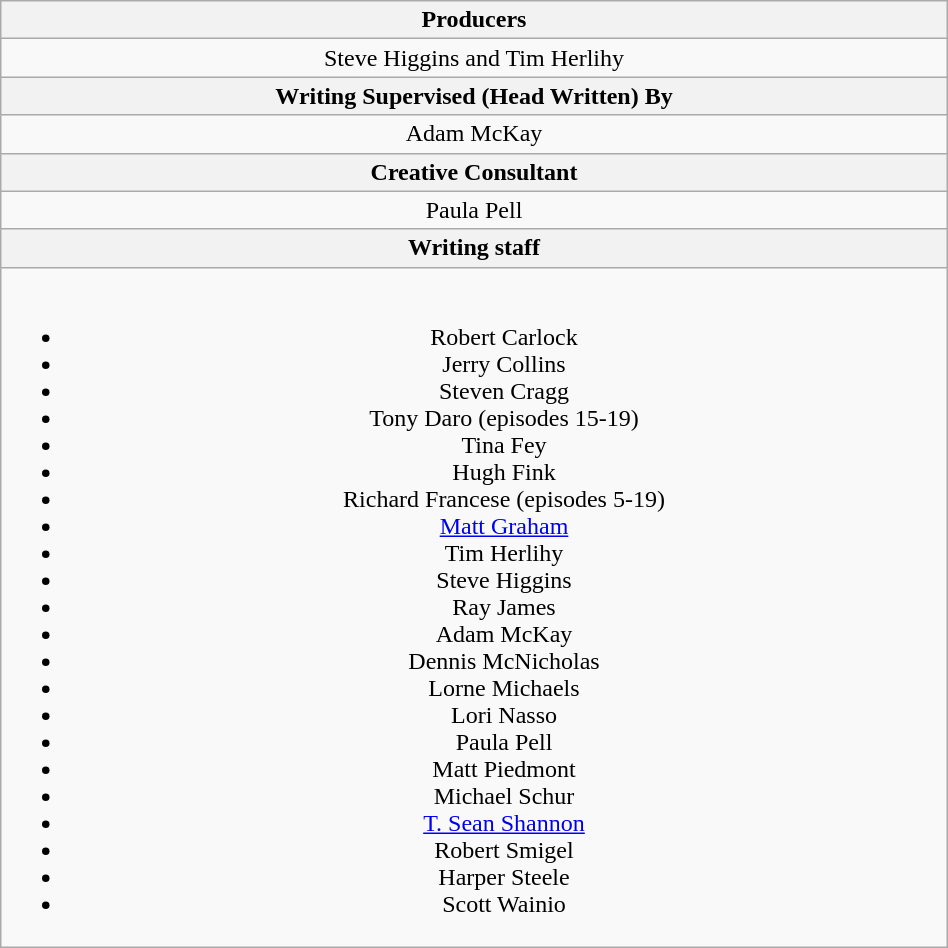<table class="wikitable plainrowheaders"  style="text-align:center; width:50%;">
<tr>
<th><strong>Producers</strong></th>
</tr>
<tr>
<td>Steve Higgins and Tim Herlihy</td>
</tr>
<tr>
<th><strong>Writing Supervised (Head Written) By</strong></th>
</tr>
<tr>
<td>Adam McKay</td>
</tr>
<tr>
<th><strong>Creative Consultant</strong></th>
</tr>
<tr>
<td>Paula Pell</td>
</tr>
<tr>
<th><strong>Writing staff</strong></th>
</tr>
<tr>
<td><br><ul><li>Robert Carlock</li><li>Jerry Collins</li><li>Steven Cragg</li><li>Tony Daro (episodes 15-19)</li><li>Tina Fey</li><li>Hugh Fink</li><li>Richard Francese (episodes 5-19)</li><li><a href='#'>Matt Graham</a></li><li>Tim Herlihy</li><li>Steve Higgins</li><li>Ray James</li><li>Adam McKay</li><li>Dennis McNicholas</li><li>Lorne Michaels</li><li>Lori Nasso</li><li>Paula Pell</li><li>Matt Piedmont</li><li>Michael Schur</li><li><a href='#'>T. Sean Shannon</a></li><li>Robert Smigel</li><li>Harper Steele</li><li>Scott Wainio</li></ul></td>
</tr>
</table>
